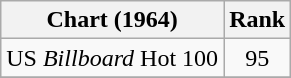<table class="wikitable">
<tr>
<th align="left">Chart (1964)</th>
<th style="text-align:center;">Rank</th>
</tr>
<tr>
<td>US <em>Billboard</em> Hot 100</td>
<td style="text-align:center;">95</td>
</tr>
<tr>
</tr>
</table>
